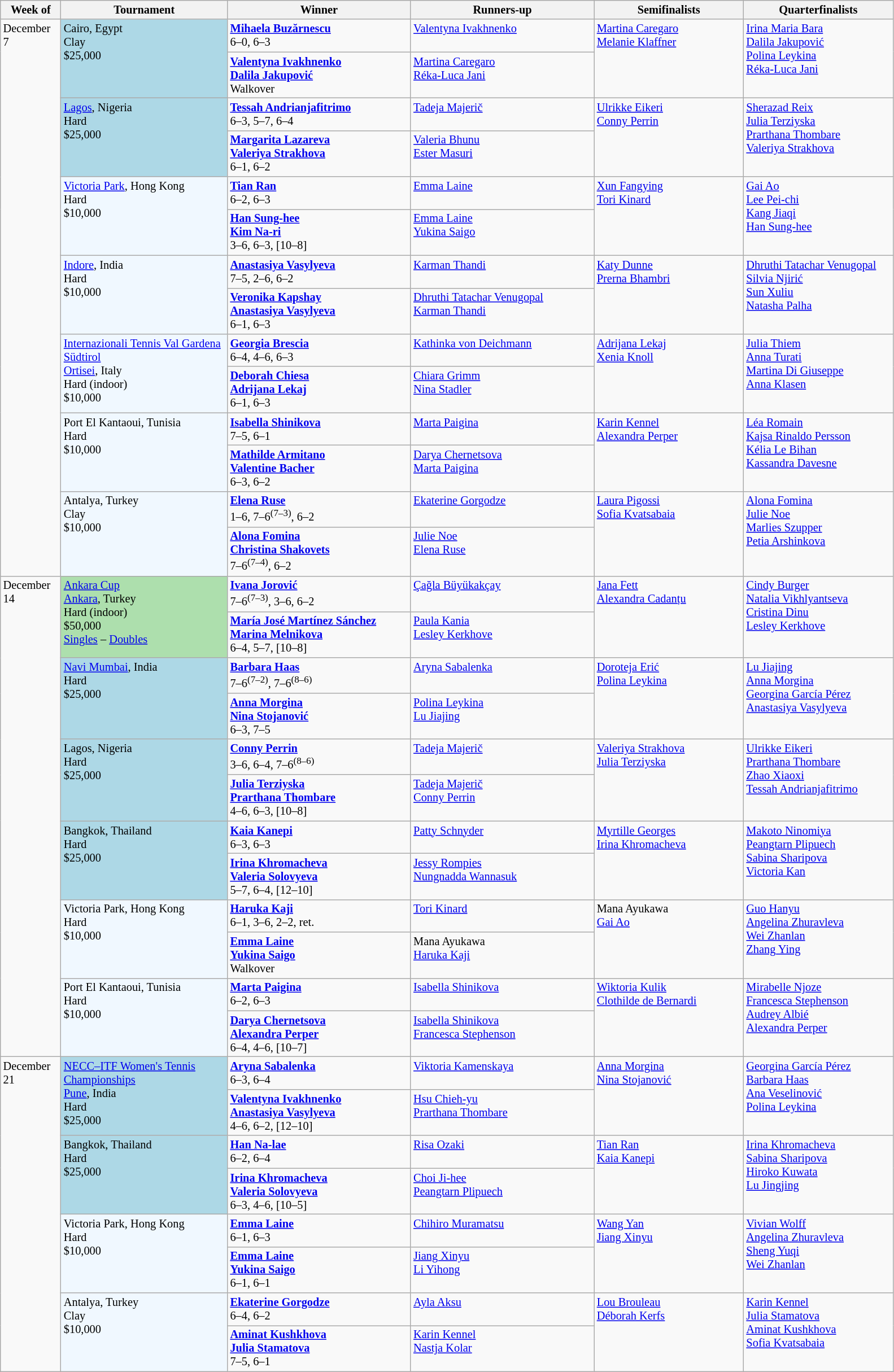<table class="wikitable" style="font-size:85%;">
<tr>
<th width="65">Week of</th>
<th style="width:190px;">Tournament</th>
<th style="width:210px;">Winner</th>
<th style="width:210px;">Runners-up</th>
<th style="width:170px;">Semifinalists</th>
<th style="width:170px;">Quarterfinalists</th>
</tr>
<tr valign=top>
<td rowspan=14>December 7</td>
<td rowspan="2" style="background:lightblue;">Cairo, Egypt <br> Clay <br> $25,000 <br> </td>
<td> <strong><a href='#'>Mihaela Buzărnescu</a></strong> <br> 6–0, 6–3</td>
<td> <a href='#'>Valentyna Ivakhnenko</a></td>
<td rowspan=2> <a href='#'>Martina Caregaro</a> <br>  <a href='#'>Melanie Klaffner</a></td>
<td rowspan=2> <a href='#'>Irina Maria Bara</a> <br>  <a href='#'>Dalila Jakupović</a> <br>  <a href='#'>Polina Leykina</a> <br>  <a href='#'>Réka-Luca Jani</a></td>
</tr>
<tr valign=top>
<td> <strong><a href='#'>Valentyna Ivakhnenko</a> <br>  <a href='#'>Dalila Jakupović</a></strong> <br> Walkover</td>
<td> <a href='#'>Martina Caregaro</a> <br>  <a href='#'>Réka-Luca Jani</a></td>
</tr>
<tr valign=top>
<td rowspan="2" style="background:lightblue;"><a href='#'>Lagos</a>, Nigeria <br> Hard <br> $25,000 <br> </td>
<td> <strong><a href='#'>Tessah Andrianjafitrimo</a></strong> <br> 6–3, 5–7, 6–4</td>
<td> <a href='#'>Tadeja Majerič</a></td>
<td rowspan=2> <a href='#'>Ulrikke Eikeri</a> <br>  <a href='#'>Conny Perrin</a></td>
<td rowspan=2> <a href='#'>Sherazad Reix</a> <br>  <a href='#'>Julia Terziyska</a> <br>  <a href='#'>Prarthana Thombare</a> <br>  <a href='#'>Valeriya Strakhova</a></td>
</tr>
<tr valign=top>
<td> <strong><a href='#'>Margarita Lazareva</a> <br>  <a href='#'>Valeriya Strakhova</a></strong> <br> 6–1, 6–2</td>
<td> <a href='#'>Valeria Bhunu</a> <br>  <a href='#'>Ester Masuri</a></td>
</tr>
<tr valign=top>
<td rowspan="2" style="background:#f0f8ff;"><a href='#'>Victoria Park</a>, Hong Kong <br> Hard <br> $10,000 <br> </td>
<td> <strong><a href='#'>Tian Ran</a></strong> <br> 6–2, 6–3</td>
<td> <a href='#'>Emma Laine</a></td>
<td rowspan=2> <a href='#'>Xun Fangying</a> <br>  <a href='#'>Tori Kinard</a></td>
<td rowspan=2> <a href='#'>Gai Ao</a> <br>  <a href='#'>Lee Pei-chi</a> <br>  <a href='#'>Kang Jiaqi</a> <br>  <a href='#'>Han Sung-hee</a></td>
</tr>
<tr valign=top>
<td> <strong><a href='#'>Han Sung-hee</a> <br>  <a href='#'>Kim Na-ri</a></strong> <br> 3–6, 6–3, [10–8]</td>
<td> <a href='#'>Emma Laine</a> <br>  <a href='#'>Yukina Saigo</a></td>
</tr>
<tr valign=top>
<td rowspan="2" style="background:#f0f8ff;"><a href='#'>Indore</a>, India <br> Hard <br> $10,000 <br> </td>
<td> <strong><a href='#'>Anastasiya Vasylyeva</a></strong> <br> 7–5, 2–6, 6–2</td>
<td> <a href='#'>Karman Thandi</a></td>
<td rowspan=2> <a href='#'>Katy Dunne</a> <br>  <a href='#'>Prerna Bhambri</a></td>
<td rowspan=2> <a href='#'>Dhruthi Tatachar Venugopal</a> <br>  <a href='#'>Silvia Njirić</a> <br>  <a href='#'>Sun Xuliu</a> <br>  <a href='#'>Natasha Palha</a></td>
</tr>
<tr valign=top>
<td> <strong><a href='#'>Veronika Kapshay</a> <br>  <a href='#'>Anastasiya Vasylyeva</a></strong> <br> 6–1, 6–3</td>
<td> <a href='#'>Dhruthi Tatachar Venugopal</a> <br>  <a href='#'>Karman Thandi</a></td>
</tr>
<tr valign=top>
<td rowspan="2" style="background:#f0f8ff;"><a href='#'>Internazionali Tennis Val Gardena Südtirol</a> <br> <a href='#'>Ortisei</a>, Italy <br> Hard (indoor) <br> $10,000 <br> </td>
<td> <strong><a href='#'>Georgia Brescia</a></strong> <br> 6–4, 4–6, 6–3</td>
<td> <a href='#'>Kathinka von Deichmann</a></td>
<td rowspan=2> <a href='#'>Adrijana Lekaj</a> <br>  <a href='#'>Xenia Knoll</a></td>
<td rowspan=2> <a href='#'>Julia Thiem</a> <br>  <a href='#'>Anna Turati</a> <br>  <a href='#'>Martina Di Giuseppe</a> <br>  <a href='#'>Anna Klasen</a></td>
</tr>
<tr valign=top>
<td> <strong><a href='#'>Deborah Chiesa</a> <br>  <a href='#'>Adrijana Lekaj</a></strong> <br> 6–1, 6–3</td>
<td> <a href='#'>Chiara Grimm</a> <br>  <a href='#'>Nina Stadler</a></td>
</tr>
<tr valign=top>
<td rowspan="2" style="background:#f0f8ff;">Port El Kantaoui, Tunisia <br> Hard <br> $10,000 <br> </td>
<td> <strong><a href='#'>Isabella Shinikova</a></strong> <br> 7–5, 6–1</td>
<td> <a href='#'>Marta Paigina</a></td>
<td rowspan=2> <a href='#'>Karin Kennel</a> <br>  <a href='#'>Alexandra Perper</a></td>
<td rowspan=2> <a href='#'>Léa Romain</a> <br>  <a href='#'>Kajsa Rinaldo Persson</a> <br>  <a href='#'>Kélia Le Bihan</a> <br>  <a href='#'>Kassandra Davesne</a></td>
</tr>
<tr valign=top>
<td> <strong><a href='#'>Mathilde Armitano</a> <br>  <a href='#'>Valentine Bacher</a></strong> <br> 6–3, 6–2</td>
<td> <a href='#'>Darya Chernetsova</a> <br>  <a href='#'>Marta Paigina</a></td>
</tr>
<tr valign=top>
<td rowspan="2" style="background:#f0f8ff;">Antalya, Turkey <br> Clay <br> $10,000 <br> </td>
<td> <strong><a href='#'>Elena Ruse</a></strong> <br> 1–6, 7–6<sup>(7–3)</sup>, 6–2</td>
<td> <a href='#'>Ekaterine Gorgodze</a></td>
<td rowspan=2> <a href='#'>Laura Pigossi</a> <br>  <a href='#'>Sofia Kvatsabaia</a></td>
<td rowspan=2> <a href='#'>Alona Fomina</a> <br>  <a href='#'>Julie Noe</a> <br>  <a href='#'>Marlies Szupper</a> <br>  <a href='#'>Petia Arshinkova</a></td>
</tr>
<tr valign=top>
<td> <strong><a href='#'>Alona Fomina</a> <br>  <a href='#'>Christina Shakovets</a></strong> <br> 7–6<sup>(7–4)</sup>, 6–2</td>
<td> <a href='#'>Julie Noe</a> <br>  <a href='#'>Elena Ruse</a></td>
</tr>
<tr valign=top>
<td rowspan=12>December 14</td>
<td rowspan="2" style="background:#addfad;"><a href='#'>Ankara Cup</a> <br> <a href='#'>Ankara</a>, Turkey <br> Hard (indoor) <br> $50,000 <br> <a href='#'>Singles</a> – <a href='#'>Doubles</a></td>
<td><strong> <a href='#'>Ivana Jorović</a></strong> <br> 7–6<sup>(7–3)</sup>, 3–6, 6–2</td>
<td> <a href='#'>Çağla Büyükakçay</a></td>
<td rowspan=2> <a href='#'>Jana Fett</a> <br>  <a href='#'>Alexandra Cadanțu</a></td>
<td rowspan=2> <a href='#'>Cindy Burger</a> <br>  <a href='#'>Natalia Vikhlyantseva</a> <br>  <a href='#'>Cristina Dinu</a> <br>  <a href='#'>Lesley Kerkhove</a></td>
</tr>
<tr valign=top>
<td><strong> <a href='#'>María José Martínez Sánchez</a> <br>  <a href='#'>Marina Melnikova</a></strong> <br> 6–4, 5–7, [10–8]</td>
<td> <a href='#'>Paula Kania</a> <br>  <a href='#'>Lesley Kerkhove</a></td>
</tr>
<tr valign=top>
<td rowspan="2" style="background:lightblue;"><a href='#'>Navi Mumbai</a>, India <br> Hard <br> $25,000 <br> </td>
<td><strong> <a href='#'>Barbara Haas</a></strong> <br> 7–6<sup>(7–2)</sup>, 7–6<sup>(8–6)</sup></td>
<td> <a href='#'>Aryna Sabalenka</a></td>
<td rowspan=2> <a href='#'>Doroteja Erić</a> <br>  <a href='#'>Polina Leykina</a></td>
<td rowspan=2> <a href='#'>Lu Jiajing</a> <br>  <a href='#'>Anna Morgina</a> <br>  <a href='#'>Georgina García Pérez</a> <br>  <a href='#'>Anastasiya Vasylyeva</a></td>
</tr>
<tr valign=top>
<td><strong> <a href='#'>Anna Morgina</a> <br>  <a href='#'>Nina Stojanović</a></strong> <br> 6–3, 7–5</td>
<td> <a href='#'>Polina Leykina</a> <br>  <a href='#'>Lu Jiajing</a></td>
</tr>
<tr valign=top>
<td rowspan="2" style="background:lightblue;">Lagos, Nigeria <br> Hard <br> $25,000 <br> </td>
<td><strong> <a href='#'>Conny Perrin</a></strong> <br> 3–6, 6–4, 7–6<sup>(8–6)</sup></td>
<td> <a href='#'>Tadeja Majerič</a></td>
<td rowspan=2> <a href='#'>Valeriya Strakhova</a> <br>  <a href='#'>Julia Terziyska</a></td>
<td rowspan=2> <a href='#'>Ulrikke Eikeri</a> <br>  <a href='#'>Prarthana Thombare</a> <br>  <a href='#'>Zhao Xiaoxi</a> <br>  <a href='#'>Tessah Andrianjafitrimo</a></td>
</tr>
<tr valign=top>
<td><strong> <a href='#'>Julia Terziyska</a> <br>  <a href='#'>Prarthana Thombare</a></strong> <br> 4–6, 6–3, [10–8]</td>
<td> <a href='#'>Tadeja Majerič</a> <br>  <a href='#'>Conny Perrin</a></td>
</tr>
<tr valign=top>
<td rowspan="2" style="background:lightblue;">Bangkok, Thailand <br> Hard <br> $25,000 <br> </td>
<td><strong> <a href='#'>Kaia Kanepi</a></strong> <br> 6–3, 6–3</td>
<td> <a href='#'>Patty Schnyder</a></td>
<td rowspan=2> <a href='#'>Myrtille Georges</a> <br>  <a href='#'>Irina Khromacheva</a></td>
<td rowspan=2> <a href='#'>Makoto Ninomiya</a> <br>  <a href='#'>Peangtarn Plipuech</a> <br>  <a href='#'>Sabina Sharipova</a> <br>  <a href='#'>Victoria Kan</a></td>
</tr>
<tr valign=top>
<td><strong> <a href='#'>Irina Khromacheva</a> <br>  <a href='#'>Valeria Solovyeva</a></strong> <br> 5–7, 6–4, [12–10]</td>
<td> <a href='#'>Jessy Rompies</a> <br>  <a href='#'>Nungnadda Wannasuk</a></td>
</tr>
<tr valign=top>
<td rowspan="2" style="background:#f0f8ff;">Victoria Park, Hong Kong <br> Hard <br> $10,000 <br> </td>
<td><strong> <a href='#'>Haruka Kaji</a></strong> <br> 6–1, 3–6, 2–2, ret.</td>
<td> <a href='#'>Tori Kinard</a></td>
<td rowspan=2> Mana Ayukawa <br>  <a href='#'>Gai Ao</a></td>
<td rowspan=2> <a href='#'>Guo Hanyu</a> <br>  <a href='#'>Angelina Zhuravleva</a> <br>  <a href='#'>Wei Zhanlan</a> <br>  <a href='#'>Zhang Ying</a></td>
</tr>
<tr valign=top>
<td><strong> <a href='#'>Emma Laine</a> <br>  <a href='#'>Yukina Saigo</a></strong> <br> Walkover</td>
<td> Mana Ayukawa <br>  <a href='#'>Haruka Kaji</a></td>
</tr>
<tr valign=top>
<td rowspan="2" style="background:#f0f8ff;">Port El Kantaoui, Tunisia <br> Hard <br> $10,000 <br> </td>
<td><strong> <a href='#'>Marta Paigina</a></strong> <br> 6–2, 6–3</td>
<td> <a href='#'>Isabella Shinikova</a></td>
<td rowspan=2> <a href='#'>Wiktoria Kulik</a> <br>  <a href='#'>Clothilde de Bernardi</a></td>
<td rowspan=2> <a href='#'>Mirabelle Njoze</a> <br>  <a href='#'>Francesca Stephenson</a> <br>  <a href='#'>Audrey Albié</a> <br>  <a href='#'>Alexandra Perper</a></td>
</tr>
<tr valign=top>
<td><strong> <a href='#'>Darya Chernetsova</a> <br>  <a href='#'>Alexandra Perper</a></strong> <br> 6–4, 4–6, [10–7]</td>
<td> <a href='#'>Isabella Shinikova</a> <br>  <a href='#'>Francesca Stephenson</a></td>
</tr>
<tr valign=top>
<td rowspan=8>December 21</td>
<td rowspan="2" style="background:lightblue;"><a href='#'>NECC–ITF Women's Tennis Championships</a> <br> <a href='#'>Pune</a>, India <br> Hard <br> $25,000 <br> </td>
<td><strong> <a href='#'>Aryna Sabalenka</a></strong> <br> 6–3, 6–4</td>
<td> <a href='#'>Viktoria Kamenskaya</a></td>
<td rowspan=2> <a href='#'>Anna Morgina</a> <br>  <a href='#'>Nina Stojanović</a></td>
<td rowspan=2> <a href='#'>Georgina García Pérez</a> <br>  <a href='#'>Barbara Haas</a> <br>  <a href='#'>Ana Veselinović</a> <br>  <a href='#'>Polina Leykina</a></td>
</tr>
<tr valign=top>
<td><strong> <a href='#'>Valentyna Ivakhnenko</a> <br>  <a href='#'>Anastasiya Vasylyeva</a></strong> <br> 4–6, 6–2, [12–10]</td>
<td> <a href='#'>Hsu Chieh-yu</a> <br>  <a href='#'>Prarthana Thombare</a></td>
</tr>
<tr valign=top>
<td rowspan="2" style="background:lightblue;">Bangkok, Thailand <br> Hard <br> $25,000 <br> </td>
<td><strong> <a href='#'>Han Na-lae</a></strong> <br> 6–2, 6–4</td>
<td> <a href='#'>Risa Ozaki</a></td>
<td rowspan=2> <a href='#'>Tian Ran</a> <br>  <a href='#'>Kaia Kanepi</a></td>
<td rowspan=2> <a href='#'>Irina Khromacheva</a> <br>  <a href='#'>Sabina Sharipova</a> <br>  <a href='#'>Hiroko Kuwata</a> <br>  <a href='#'>Lu Jingjing</a></td>
</tr>
<tr valign=top>
<td><strong> <a href='#'>Irina Khromacheva</a> <br>  <a href='#'>Valeria Solovyeva</a></strong> <br> 6–3, 4–6, [10–5]</td>
<td> <a href='#'>Choi Ji-hee</a> <br>  <a href='#'>Peangtarn Plipuech</a></td>
</tr>
<tr valign=top>
<td rowspan="2" style="background:#f0f8ff;">Victoria Park, Hong Kong <br> Hard <br> $10,000 <br> </td>
<td><strong> <a href='#'>Emma Laine</a></strong> <br> 6–1, 6–3</td>
<td> <a href='#'>Chihiro Muramatsu</a></td>
<td rowspan=2> <a href='#'>Wang Yan</a> <br>  <a href='#'>Jiang Xinyu</a></td>
<td rowspan=2> <a href='#'>Vivian Wolff</a> <br>  <a href='#'>Angelina Zhuravleva</a> <br>  <a href='#'>Sheng Yuqi</a> <br>  <a href='#'>Wei Zhanlan</a></td>
</tr>
<tr valign=top>
<td><strong> <a href='#'>Emma Laine</a> <br>  <a href='#'>Yukina Saigo</a></strong> <br> 6–1, 6–1</td>
<td> <a href='#'>Jiang Xinyu</a> <br>  <a href='#'>Li Yihong</a></td>
</tr>
<tr valign=top>
<td rowspan="2" style="background:#f0f8ff;">Antalya, Turkey <br> Clay <br> $10,000 <br> </td>
<td><strong> <a href='#'>Ekaterine Gorgodze</a></strong> <br> 6–4, 6–2</td>
<td> <a href='#'>Ayla Aksu</a></td>
<td rowspan=2> <a href='#'>Lou Brouleau</a> <br>  <a href='#'>Déborah Kerfs</a></td>
<td rowspan=2> <a href='#'>Karin Kennel</a> <br>  <a href='#'>Julia Stamatova</a> <br>  <a href='#'>Aminat Kushkhova</a> <br>  <a href='#'>Sofia Kvatsabaia</a></td>
</tr>
<tr valign=top>
<td><strong> <a href='#'>Aminat Kushkhova</a> <br>  <a href='#'>Julia Stamatova</a></strong> <br> 7–5, 6–1</td>
<td> <a href='#'>Karin Kennel</a> <br>  <a href='#'>Nastja Kolar</a></td>
</tr>
</table>
